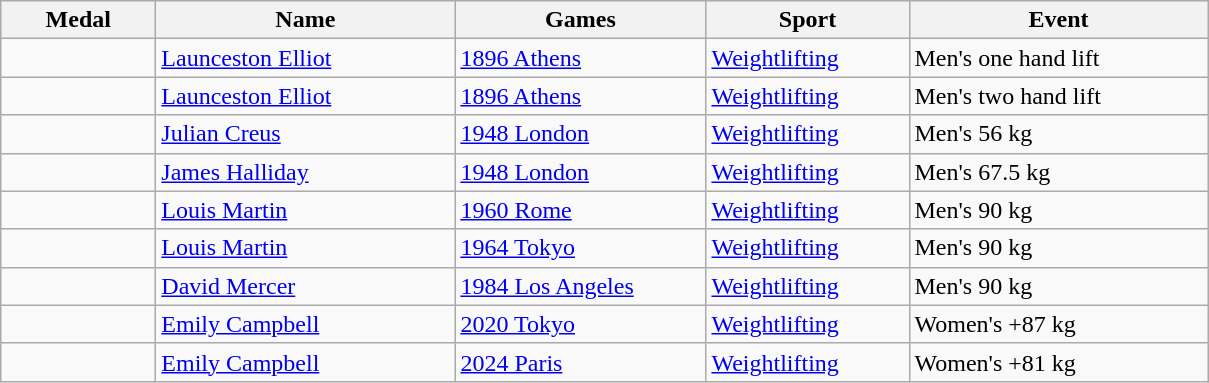<table class="wikitable sortable collapsible collapsed">
<tr>
<th style="width:6em">Medal</th>
<th style="width:12em">Name</th>
<th style="width:10em">Games</th>
<th style="width:8em">Sport</th>
<th style="width:12em">Event</th>
</tr>
<tr>
<td></td>
<td><a href='#'>Launceston Elliot</a></td>
<td> <a href='#'>1896 Athens</a></td>
<td> <a href='#'>Weightlifting</a></td>
<td>Men's one hand lift</td>
</tr>
<tr>
<td></td>
<td><a href='#'>Launceston Elliot</a></td>
<td> <a href='#'>1896 Athens</a></td>
<td> <a href='#'>Weightlifting</a></td>
<td>Men's two hand lift</td>
</tr>
<tr>
<td></td>
<td><a href='#'>Julian Creus</a></td>
<td> <a href='#'>1948 London</a></td>
<td> <a href='#'>Weightlifting</a></td>
<td>Men's 56 kg</td>
</tr>
<tr>
<td></td>
<td><a href='#'>James Halliday</a></td>
<td> <a href='#'>1948 London</a></td>
<td> <a href='#'>Weightlifting</a></td>
<td>Men's 67.5 kg</td>
</tr>
<tr>
<td></td>
<td><a href='#'>Louis Martin</a></td>
<td> <a href='#'>1960 Rome</a></td>
<td> <a href='#'>Weightlifting</a></td>
<td>Men's 90 kg</td>
</tr>
<tr>
<td></td>
<td><a href='#'>Louis Martin</a></td>
<td> <a href='#'>1964 Tokyo</a></td>
<td> <a href='#'>Weightlifting</a></td>
<td>Men's 90 kg</td>
</tr>
<tr>
<td></td>
<td><a href='#'>David Mercer</a></td>
<td> <a href='#'>1984 Los Angeles</a></td>
<td> <a href='#'>Weightlifting</a></td>
<td>Men's 90 kg</td>
</tr>
<tr>
<td></td>
<td><a href='#'>Emily Campbell</a></td>
<td> <a href='#'>2020 Tokyo</a></td>
<td> <a href='#'>Weightlifting</a></td>
<td>Women's +87 kg</td>
</tr>
<tr>
<td></td>
<td><a href='#'>Emily Campbell</a></td>
<td> <a href='#'>2024 Paris</a></td>
<td> <a href='#'>Weightlifting</a></td>
<td>Women's +81 kg</td>
</tr>
</table>
